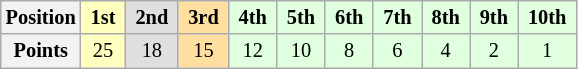<table class="wikitable" style="font-size:85%; text-align:center">
<tr>
<th>Position</th>
<td style="background:#ffffbf;"> <strong>1st</strong> </td>
<td style="background:#dfdfdf;"> <strong>2nd</strong> </td>
<td style="background:#ffdf9f;"> <strong>3rd</strong> </td>
<td style="background:#dfffdf;"> <strong>4th</strong> </td>
<td style="background:#dfffdf;"> <strong>5th</strong> </td>
<td style="background:#dfffdf;"> <strong>6th</strong> </td>
<td style="background:#dfffdf;"> <strong>7th</strong> </td>
<td style="background:#dfffdf;"> <strong>8th</strong> </td>
<td style="background:#dfffdf;"> <strong>9th</strong> </td>
<td style="background:#dfffdf;"> <strong>10th</strong> </td>
</tr>
<tr>
<th>Points</th>
<td style="background:#ffffbf;">25</td>
<td style="background:#dfdfdf;">18</td>
<td style="background:#ffdf9f;">15</td>
<td style="background:#dfffdf;">12</td>
<td style="background:#dfffdf;">10</td>
<td style="background:#dfffdf;">8</td>
<td style="background:#dfffdf;">6</td>
<td style="background:#dfffdf;">4</td>
<td style="background:#dfffdf;">2</td>
<td style="background:#dfffdf;">1</td>
</tr>
</table>
